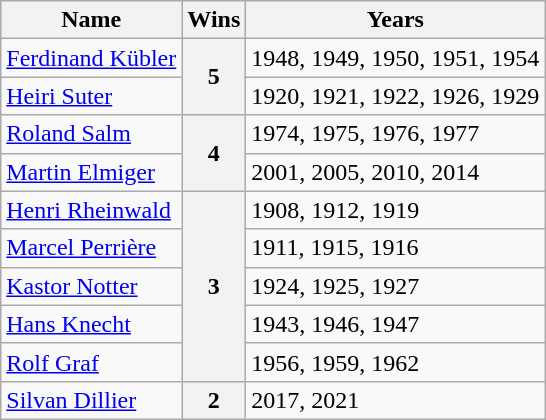<table class="wikitable">
<tr>
<th>Name</th>
<th>Wins</th>
<th>Years</th>
</tr>
<tr>
<td><a href='#'>Ferdinand Kübler</a></td>
<th rowspan=2>5</th>
<td align=left>1948, 1949, 1950, 1951, 1954</td>
</tr>
<tr>
<td><a href='#'>Heiri Suter</a></td>
<td align=left>1920, 1921, 1922, 1926, 1929</td>
</tr>
<tr>
<td><a href='#'>Roland Salm</a></td>
<th rowspan=2>4</th>
<td align=left>1974, 1975, 1976, 1977</td>
</tr>
<tr>
<td><a href='#'>Martin Elmiger</a></td>
<td align=left>2001, 2005, 2010, 2014</td>
</tr>
<tr>
<td><a href='#'>Henri Rheinwald</a></td>
<th rowspan=5>3</th>
<td align=left>1908, 1912, 1919</td>
</tr>
<tr>
<td><a href='#'>Marcel Perrière</a></td>
<td align=left>1911, 1915, 1916</td>
</tr>
<tr>
<td><a href='#'>Kastor Notter</a></td>
<td align=left>1924, 1925, 1927</td>
</tr>
<tr>
<td><a href='#'>Hans Knecht</a></td>
<td align=left>1943, 1946, 1947</td>
</tr>
<tr>
<td><a href='#'>Rolf Graf</a></td>
<td align=left>1956, 1959, 1962</td>
</tr>
<tr>
<td><a href='#'>Silvan Dillier</a></td>
<th>2</th>
<td align=left>2017, 2021</td>
</tr>
</table>
